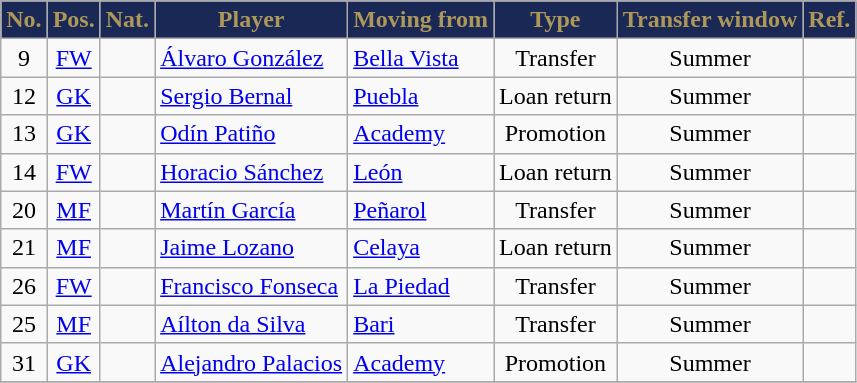<table class="wikitable sortable" style="text-align:center;">
<tr>
<th style=background-color:#1A2855;color:#AD9759>No.</th>
<th style=background-color:#1A2855;color:#AD9759>Pos.</th>
<th style=background-color:#1A2855;color:#AD9759>Nat.</th>
<th style=background-color:#1A2855;color:#AD9759>Player</th>
<th style=background-color:#1A2855;color:#AD9759>Moving from</th>
<th style=background-color:#1A2855;color:#AD9759>Type</th>
<th style=background-color:#1A2855;color:#AD9759>Transfer window</th>
<th style=background-color:#1A2855;color:#AD9759>Ref.</th>
</tr>
<tr>
<td>9</td>
<td><a href='#'>FW</a></td>
<td></td>
<td align=left><a href='#'>Álvaro González</a></td>
<td align=left> <a href='#'>Bella Vista</a></td>
<td>Transfer</td>
<td>Summer</td>
<td></td>
</tr>
<tr>
<td>12</td>
<td><a href='#'>GK</a></td>
<td></td>
<td align=left><a href='#'>Sergio Bernal</a></td>
<td align=left><a href='#'>Puebla</a></td>
<td>Loan return</td>
<td>Summer</td>
<td></td>
</tr>
<tr>
<td>13</td>
<td><a href='#'>GK</a></td>
<td></td>
<td align=left><a href='#'>Odín Patiño</a></td>
<td align=left><a href='#'>Academy</a></td>
<td>Promotion</td>
<td>Summer</td>
<td></td>
</tr>
<tr>
<td>14</td>
<td><a href='#'>FW</a></td>
<td></td>
<td align=left><a href='#'>Horacio Sánchez</a></td>
<td align=left><a href='#'>León</a></td>
<td>Loan return</td>
<td>Summer</td>
<td></td>
</tr>
<tr>
<td>20</td>
<td><a href='#'>MF</a></td>
<td></td>
<td align=left><a href='#'>Martín García</a></td>
<td align=left> <a href='#'>Peñarol</a></td>
<td>Transfer</td>
<td>Summer</td>
<td></td>
</tr>
<tr>
<td>21</td>
<td><a href='#'>MF</a></td>
<td></td>
<td align=left><a href='#'>Jaime Lozano</a></td>
<td align=left><a href='#'>Celaya</a></td>
<td>Loan return</td>
<td>Summer</td>
<td></td>
</tr>
<tr>
<td>26</td>
<td><a href='#'>FW</a></td>
<td></td>
<td align=left><a href='#'>Francisco Fonseca</a></td>
<td align=left><a href='#'>La Piedad</a></td>
<td>Transfer</td>
<td>Summer</td>
<td></td>
</tr>
<tr>
<td>25</td>
<td><a href='#'>MF</a></td>
<td></td>
<td align=left><a href='#'>Aílton da Silva</a></td>
<td align=left> <a href='#'>Bari</a></td>
<td>Transfer</td>
<td>Summer</td>
<td></td>
</tr>
<tr>
<td>31</td>
<td><a href='#'>GK</a></td>
<td></td>
<td align=left><a href='#'>Alejandro Palacios</a></td>
<td align=left><a href='#'>Academy</a></td>
<td>Promotion</td>
<td>Summer</td>
<td></td>
</tr>
<tr>
</tr>
</table>
